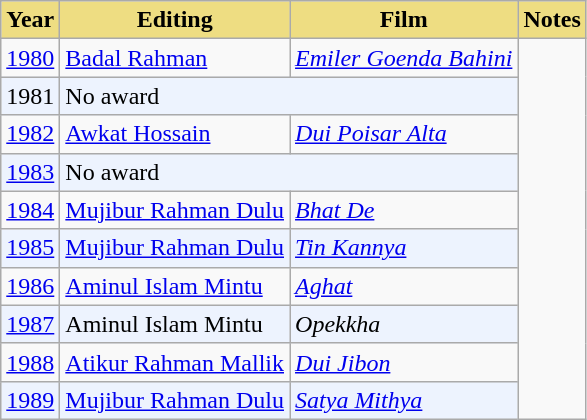<table class="wikitable">
<tr>
<th style="background:#EEDD82;">Year</th>
<th style="background:#EEDD82;">Editing</th>
<th style="background:#EEDD82;">Film</th>
<th style="background:#EEDD82;">Notes</th>
</tr>
<tr>
<td><a href='#'>1980</a></td>
<td><a href='#'>Badal Rahman</a></td>
<td><em><a href='#'>Emiler Goenda Bahini</a></em></td>
<td rowspan="10"></td>
</tr>
<tr bgcolor=#edf3fe>
<td>1981</td>
<td colspan="2">No award</td>
</tr>
<tr>
<td><a href='#'>1982</a></td>
<td><a href='#'>Awkat Hossain</a></td>
<td><em><a href='#'>Dui Poisar Alta</a></em></td>
</tr>
<tr bgcolor=#edf3fe>
<td><a href='#'>1983</a></td>
<td colspan="2">No award</td>
</tr>
<tr>
<td><a href='#'>1984</a></td>
<td><a href='#'>Mujibur Rahman Dulu</a></td>
<td><em><a href='#'>Bhat De</a></em></td>
</tr>
<tr bgcolor=#edf3fe>
<td><a href='#'>1985</a></td>
<td><a href='#'>Mujibur Rahman Dulu</a></td>
<td><em><a href='#'>Tin Kannya</a></em></td>
</tr>
<tr>
<td><a href='#'>1986</a></td>
<td><a href='#'>Aminul Islam Mintu</a></td>
<td><em><a href='#'>Aghat</a></em></td>
</tr>
<tr bgcolor=#edf3fe>
<td><a href='#'>1987</a></td>
<td>Aminul Islam Mintu</td>
<td><em>Opekkha</em></td>
</tr>
<tr>
<td><a href='#'>1988</a></td>
<td><a href='#'>Atikur Rahman Mallik</a></td>
<td><em><a href='#'>Dui Jibon</a></em></td>
</tr>
<tr bgcolor=#edf3fe>
<td><a href='#'>1989</a></td>
<td><a href='#'>Mujibur Rahman Dulu</a></td>
<td><em><a href='#'>Satya Mithya</a></em></td>
</tr>
</table>
